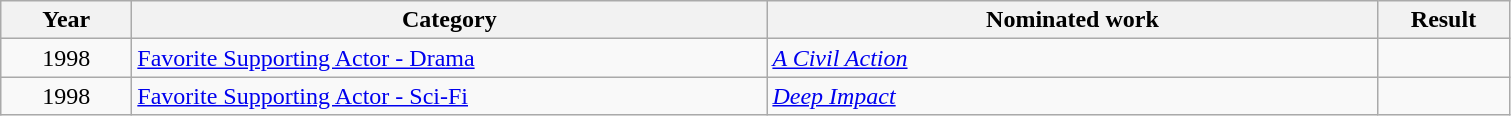<table class=wikitable>
<tr>
<th scope="col" style="width:5em;">Year</th>
<th scope="col" style="width:26em;">Category</th>
<th scope="col" style="width:25em;">Nominated work</th>
<th scope="col" style="width:5em;">Result</th>
</tr>
<tr>
<td style="text-align:center;">1998</td>
<td><a href='#'>Favorite Supporting Actor - Drama</a></td>
<td><em><a href='#'>A Civil Action</a></em></td>
<td></td>
</tr>
<tr>
<td style="text-align:center;">1998</td>
<td><a href='#'>Favorite Supporting Actor - Sci-Fi</a></td>
<td><em><a href='#'>Deep Impact</a></em></td>
<td></td>
</tr>
</table>
